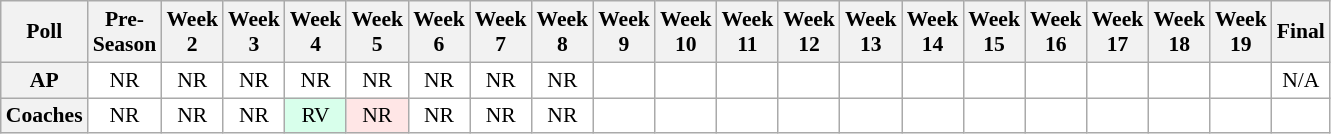<table class="wikitable" style="white-space:nowrap;font-size:90%">
<tr>
<th>Poll</th>
<th>Pre-<br>Season</th>
<th>Week<br>2</th>
<th>Week<br>3</th>
<th>Week<br>4</th>
<th>Week<br>5</th>
<th>Week<br>6</th>
<th>Week<br>7</th>
<th>Week<br>8</th>
<th>Week<br>9</th>
<th>Week<br>10</th>
<th>Week<br>11</th>
<th>Week<br>12</th>
<th>Week<br>13</th>
<th>Week<br>14</th>
<th>Week<br>15</th>
<th>Week<br>16</th>
<th>Week<br>17</th>
<th>Week<br>18</th>
<th>Week<br>19</th>
<th>Final</th>
</tr>
<tr style="text-align:center;">
<th>AP</th>
<td style="background:#FFF;">NR</td>
<td style="background:#FFF;">NR</td>
<td style="background:#FFF;">NR</td>
<td style="background:#FFF;">NR</td>
<td style="background:#FFF;">NR</td>
<td style="background:#FFF;">NR</td>
<td style="background:#FFF;">NR</td>
<td style="background:#FFF;">NR</td>
<td style="background:#FFF;"></td>
<td style="background:#FFF;"></td>
<td style="background:#FFF;"></td>
<td style="background:#FFF;"></td>
<td style="background:#FFF;"></td>
<td style="background:#FFF;"></td>
<td style="background:#FFF;"></td>
<td style="background:#FFF;"></td>
<td style="background:#FFF;"></td>
<td style="background:#FFF;"></td>
<td style="background:#FFF;"></td>
<td style="background:#FFF;">N/A</td>
</tr>
<tr style="text-align:center;">
<th>Coaches</th>
<td style="background:#FFF;">NR</td>
<td style="background:#FFF;">NR</td>
<td style="background:#FFF;">NR</td>
<td style="background:#D8FFEB;">RV</td>
<td style="background:#FFE6E6;">NR</td>
<td style="background:#FFF;">NR</td>
<td style="background:#FFF;">NR</td>
<td style="background:#FFF;">NR</td>
<td style="background:#FFF;"></td>
<td style="background:#FFF;"></td>
<td style="background:#FFF;"></td>
<td style="background:#FFF;"></td>
<td style="background:#FFF;"></td>
<td style="background:#FFF;"></td>
<td style="background:#FFF;"></td>
<td style="background:#FFF;"></td>
<td style="background:#FFF;"></td>
<td style="background:#FFF;"></td>
<td style="background:#FFF;"></td>
<td style="background:#FFF;"></td>
</tr>
</table>
